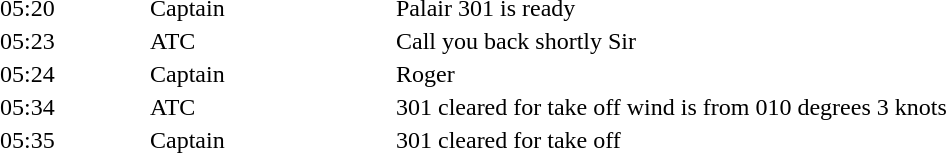<table align="center" style="border:none;" cellpadding="1">
<tr>
<th style="width:6.0em;"></th>
<th style="width:10.0em;"></th>
<th style="width:37.0em;"></th>
</tr>
<tr style="vertical-align:top;">
<td>05:20</td>
<td>Captain</td>
<td>Palair 301 is ready</td>
</tr>
<tr style="vertical-align:top;">
<td>05:23</td>
<td>ATC</td>
<td>Call you back shortly Sir</td>
</tr>
<tr style="vertical-align:top;">
<td>05:24</td>
<td>Captain</td>
<td>Roger</td>
</tr>
<tr style="vertical-align:top;">
<td>05:34</td>
<td>ATC</td>
<td>301 cleared for take off wind is from 010 degrees 3 knots</td>
</tr>
<tr style="vertical-align:top;">
<td>05:35</td>
<td>Captain</td>
<td>301 cleared for take off</td>
</tr>
</table>
